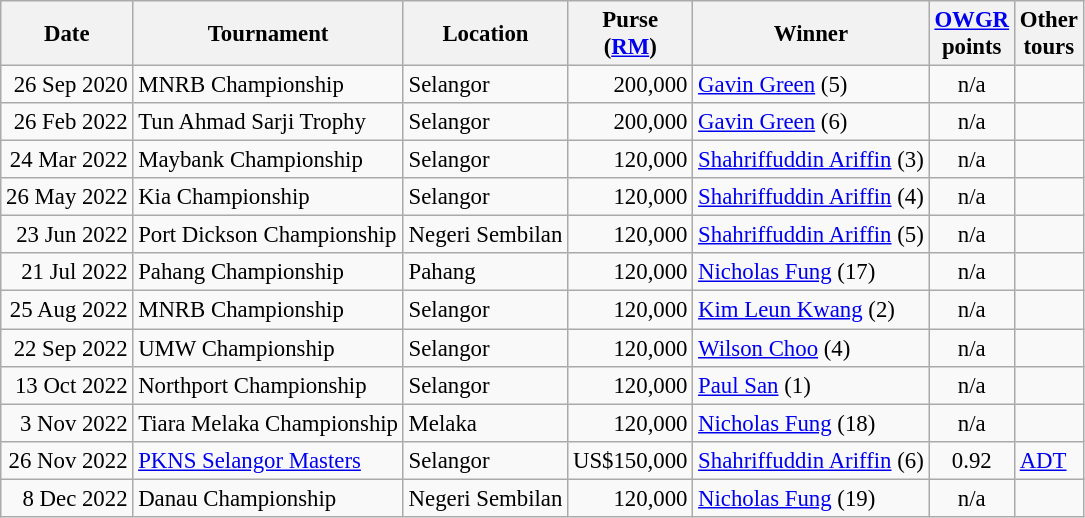<table class="wikitable" style="font-size:95%">
<tr>
<th>Date</th>
<th>Tournament</th>
<th>Location</th>
<th>Purse<br>(<a href='#'>RM</a>)</th>
<th>Winner</th>
<th><a href='#'>OWGR</a><br>points</th>
<th>Other<br>tours</th>
</tr>
<tr>
<td align=right>26 Sep 2020</td>
<td>MNRB Championship</td>
<td>Selangor</td>
<td align=right>200,000</td>
<td> <a href='#'>Gavin Green</a> (5)</td>
<td align=center>n/a</td>
<td></td>
</tr>
<tr>
<td align=right>26 Feb 2022</td>
<td>Tun Ahmad Sarji Trophy</td>
<td>Selangor</td>
<td align=right>200,000</td>
<td> <a href='#'>Gavin Green</a> (6)</td>
<td align=center>n/a</td>
<td></td>
</tr>
<tr>
<td align=right>24 Mar 2022</td>
<td>Maybank Championship</td>
<td>Selangor</td>
<td align=right>120,000</td>
<td> <a href='#'>Shahriffuddin Ariffin</a> (3)</td>
<td align=center>n/a</td>
<td></td>
</tr>
<tr>
<td align=right>26 May 2022</td>
<td>Kia Championship</td>
<td>Selangor</td>
<td align=right>120,000</td>
<td> <a href='#'>Shahriffuddin Ariffin</a> (4)</td>
<td align=center>n/a</td>
<td></td>
</tr>
<tr>
<td align=right>23 Jun 2022</td>
<td>Port Dickson Championship</td>
<td>Negeri Sembilan</td>
<td align=right>120,000</td>
<td> <a href='#'>Shahriffuddin Ariffin</a> (5)</td>
<td align=center>n/a</td>
<td></td>
</tr>
<tr>
<td align=right>21 Jul 2022</td>
<td>Pahang Championship</td>
<td>Pahang</td>
<td align=right>120,000</td>
<td> <a href='#'>Nicholas Fung</a> (17)</td>
<td align=center>n/a</td>
<td></td>
</tr>
<tr>
<td align=right>25 Aug 2022</td>
<td>MNRB Championship</td>
<td>Selangor</td>
<td align=right>120,000</td>
<td> <a href='#'>Kim Leun Kwang</a> (2)</td>
<td align=center>n/a</td>
<td></td>
</tr>
<tr>
<td align=right>22 Sep 2022</td>
<td>UMW Championship</td>
<td>Selangor</td>
<td align=right>120,000</td>
<td> <a href='#'>Wilson Choo</a> (4)</td>
<td align=center>n/a</td>
<td></td>
</tr>
<tr>
<td align=right>13 Oct 2022</td>
<td>Northport Championship</td>
<td>Selangor</td>
<td align=right>120,000</td>
<td> <a href='#'>Paul San</a> (1)</td>
<td align=center>n/a</td>
<td></td>
</tr>
<tr>
<td align=right>3 Nov 2022</td>
<td>Tiara Melaka Championship</td>
<td>Melaka</td>
<td align=right>120,000</td>
<td> <a href='#'>Nicholas Fung</a> (18)</td>
<td align=center>n/a</td>
<td></td>
</tr>
<tr>
<td align=right>26 Nov 2022</td>
<td><a href='#'>PKNS Selangor Masters</a></td>
<td>Selangor</td>
<td align=right>US$150,000</td>
<td> <a href='#'>Shahriffuddin Ariffin</a> (6)</td>
<td align=center>0.92</td>
<td><a href='#'>ADT</a></td>
</tr>
<tr>
<td align=right>8 Dec 2022</td>
<td>Danau Championship</td>
<td>Negeri Sembilan</td>
<td align=right>120,000</td>
<td> <a href='#'>Nicholas Fung</a> (19)</td>
<td align=center>n/a</td>
<td></td>
</tr>
</table>
